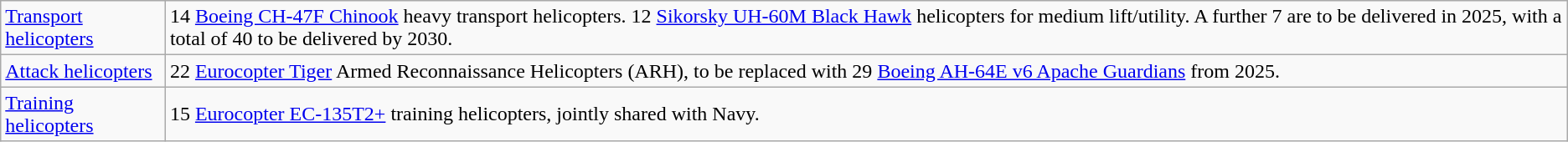<table class="wikitable">
<tr>
<td><a href='#'>Transport helicopters</a></td>
<td>14 <a href='#'>Boeing CH-47F Chinook</a> heavy transport helicopters. 12 <a href='#'>Sikorsky UH-60M Black Hawk</a> helicopters for medium lift/utility. A further 7 are to be delivered in 2025, with a total of 40 to be delivered by 2030.</td>
</tr>
<tr>
<td><a href='#'>Attack helicopters</a></td>
<td>22 <a href='#'>Eurocopter Tiger</a> Armed Reconnaissance Helicopters (ARH), to be replaced with 29 <a href='#'> Boeing AH-64E v6 Apache Guardians</a> from 2025.</td>
</tr>
<tr>
<td><a href='#'>Training helicopters</a></td>
<td>15 <a href='#'>Eurocopter EC-135T2+</a> training helicopters, jointly shared with Navy.</td>
</tr>
</table>
